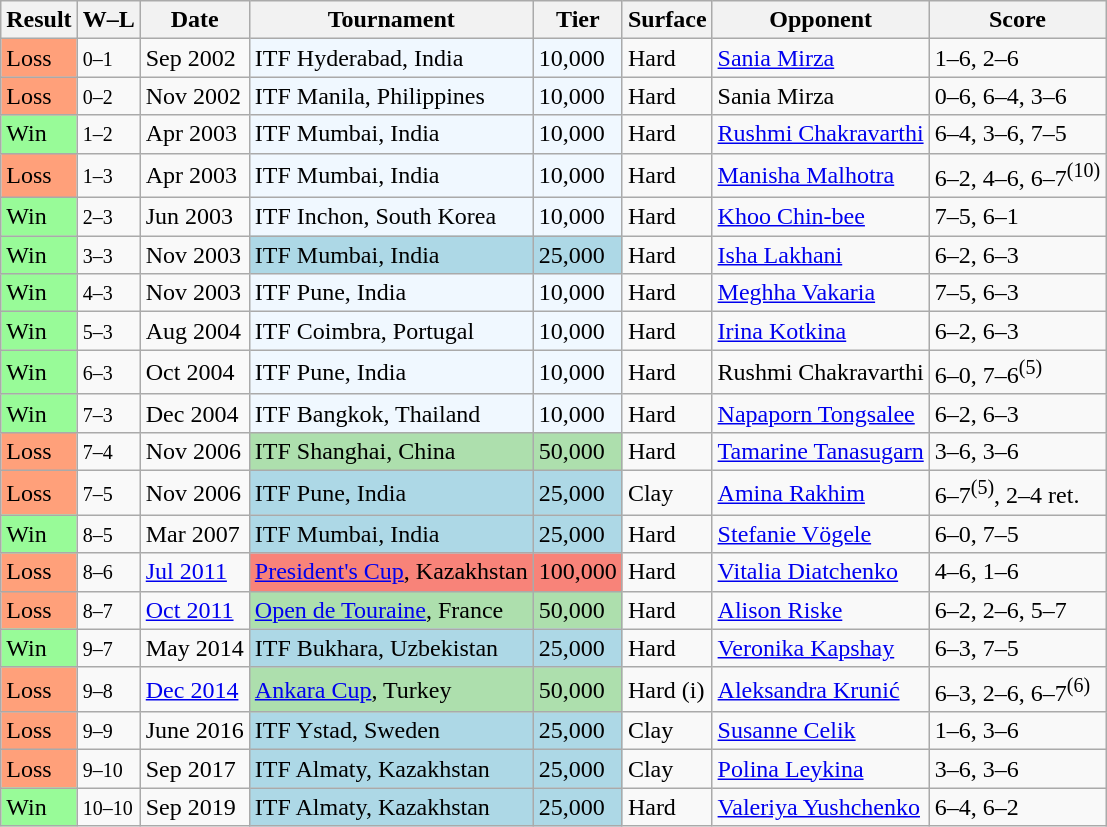<table class="sortable wikitable">
<tr>
<th>Result</th>
<th class="unsortable">W–L</th>
<th>Date</th>
<th>Tournament</th>
<th>Tier</th>
<th>Surface</th>
<th>Opponent</th>
<th class="unsortable">Score</th>
</tr>
<tr>
<td bgcolor="FFA07A">Loss</td>
<td><small>0–1</small></td>
<td>Sep 2002</td>
<td bgcolor="#f0f8ff">ITF Hyderabad, India</td>
<td bgcolor="#f0f8ff">10,000</td>
<td>Hard</td>
<td> <a href='#'>Sania Mirza</a></td>
<td>1–6, 2–6</td>
</tr>
<tr>
<td bgcolor="FFA07A">Loss</td>
<td><small>0–2</small></td>
<td>Nov 2002</td>
<td bgcolor="#f0f8ff">ITF Manila, Philippines</td>
<td bgcolor="#f0f8ff">10,000</td>
<td>Hard</td>
<td> Sania Mirza</td>
<td>0–6, 6–4, 3–6</td>
</tr>
<tr>
<td bgcolor="98FB98">Win</td>
<td><small>1–2</small></td>
<td>Apr 2003</td>
<td bgcolor="#f0f8ff">ITF Mumbai, India</td>
<td bgcolor="#f0f8ff">10,000</td>
<td>Hard</td>
<td> <a href='#'>Rushmi Chakravarthi</a></td>
<td>6–4, 3–6, 7–5</td>
</tr>
<tr>
<td bgcolor="FFA07A">Loss</td>
<td><small>1–3</small></td>
<td>Apr 2003</td>
<td bgcolor="#f0f8ff">ITF Mumbai, India</td>
<td bgcolor="#f0f8ff">10,000</td>
<td>Hard</td>
<td> <a href='#'>Manisha Malhotra</a></td>
<td>6–2, 4–6, 6–7<sup>(10)</sup></td>
</tr>
<tr>
<td bgcolor="98FB98">Win</td>
<td><small>2–3</small></td>
<td>Jun 2003</td>
<td bgcolor="#f0f8ff">ITF Inchon, South Korea</td>
<td bgcolor="#f0f8ff">10,000</td>
<td>Hard</td>
<td> <a href='#'>Khoo Chin-bee</a></td>
<td>7–5, 6–1</td>
</tr>
<tr>
<td bgcolor="98FB98">Win</td>
<td><small>3–3</small></td>
<td>Nov 2003</td>
<td bgcolor=lightblue>ITF Mumbai, India</td>
<td bgcolor=lightblue>25,000</td>
<td>Hard</td>
<td> <a href='#'>Isha Lakhani</a></td>
<td>6–2, 6–3</td>
</tr>
<tr>
<td bgcolor="98FB98">Win</td>
<td><small>4–3</small></td>
<td>Nov 2003</td>
<td bgcolor="#f0f8ff">ITF Pune, India</td>
<td bgcolor="#f0f8ff">10,000</td>
<td>Hard</td>
<td> <a href='#'>Meghha Vakaria</a></td>
<td>7–5, 6–3</td>
</tr>
<tr>
<td bgcolor="98FB98">Win</td>
<td><small>5–3</small></td>
<td>Aug 2004</td>
<td bgcolor="#f0f8ff">ITF Coimbra, Portugal</td>
<td bgcolor="#f0f8ff">10,000</td>
<td>Hard</td>
<td> <a href='#'>Irina Kotkina</a></td>
<td>6–2, 6–3</td>
</tr>
<tr>
<td bgcolor="98FB98">Win</td>
<td><small>6–3</small></td>
<td>Oct 2004</td>
<td bgcolor="#f0f8ff">ITF Pune, India</td>
<td bgcolor="#f0f8ff">10,000</td>
<td>Hard</td>
<td> Rushmi Chakravarthi</td>
<td>6–0, 7–6<sup>(5)</sup></td>
</tr>
<tr>
<td bgcolor="98FB98">Win</td>
<td><small>7–3</small></td>
<td>Dec 2004</td>
<td bgcolor="#f0f8ff">ITF Bangkok, Thailand</td>
<td bgcolor="#f0f8ff">10,000</td>
<td>Hard</td>
<td> <a href='#'>Napaporn Tongsalee</a></td>
<td>6–2, 6–3</td>
</tr>
<tr>
<td bgcolor="FFA07A">Loss</td>
<td><small>7–4</small></td>
<td>Nov 2006</td>
<td style="background:#addfad;">ITF Shanghai, China</td>
<td style="background:#addfad;">50,000</td>
<td>Hard</td>
<td> <a href='#'>Tamarine Tanasugarn</a></td>
<td>3–6, 3–6</td>
</tr>
<tr>
<td bgcolor="FFA07A">Loss</td>
<td><small>7–5</small></td>
<td>Nov 2006</td>
<td bgcolor=lightblue>ITF Pune, India</td>
<td bgcolor=lightblue>25,000</td>
<td>Clay</td>
<td> <a href='#'>Amina Rakhim</a></td>
<td>6–7<sup>(5)</sup>, 2–4 ret.</td>
</tr>
<tr>
<td bgcolor="98FB98">Win</td>
<td><small>8–5</small></td>
<td>Mar 2007</td>
<td bgcolor=lightblue>ITF Mumbai, India</td>
<td bgcolor=lightblue>25,000</td>
<td>Hard</td>
<td> <a href='#'>Stefanie Vögele</a></td>
<td>6–0, 7–5</td>
</tr>
<tr>
<td bgcolor="FFA07A">Loss</td>
<td><small>8–6</small></td>
<td><a href='#'>Jul 2011</a></td>
<td style="background:#f88379;"><a href='#'>President's Cup</a>, Kazakhstan</td>
<td style="background:#f88379;">100,000</td>
<td>Hard</td>
<td> <a href='#'>Vitalia Diatchenko</a></td>
<td>4–6, 1–6</td>
</tr>
<tr>
<td bgcolor="FFA07A">Loss</td>
<td><small>8–7</small></td>
<td><a href='#'>Oct 2011</a></td>
<td style="background:#addfad;"><a href='#'>Open de Touraine</a>, France</td>
<td style="background:#addfad;">50,000</td>
<td>Hard</td>
<td> <a href='#'>Alison Riske</a></td>
<td>6–2, 2–6, 5–7</td>
</tr>
<tr>
<td bgcolor="98FB98">Win</td>
<td><small>9–7</small></td>
<td>May 2014</td>
<td style="background:lightblue;">ITF Bukhara, Uzbekistan</td>
<td style="background:lightblue;">25,000</td>
<td>Hard</td>
<td> <a href='#'>Veronika Kapshay</a></td>
<td>6–3, 7–5</td>
</tr>
<tr>
<td bgcolor="FFA07A">Loss</td>
<td><small>9–8</small></td>
<td><a href='#'>Dec 2014</a></td>
<td style="background:#addfad;"><a href='#'>Ankara Cup</a>, Turkey</td>
<td style="background:#addfad;">50,000</td>
<td>Hard (i)</td>
<td> <a href='#'>Aleksandra Krunić</a></td>
<td>6–3, 2–6, 6–7<sup>(6)</sup></td>
</tr>
<tr>
<td style="background:#ffa07a;">Loss</td>
<td><small>9–9</small></td>
<td>June 2016</td>
<td style="background:lightblue;">ITF Ystad, Sweden</td>
<td style="background:lightblue;">25,000</td>
<td>Clay</td>
<td> <a href='#'>Susanne Celik</a></td>
<td>1–6, 3–6</td>
</tr>
<tr>
<td style="background:#ffa07a;">Loss</td>
<td><small>9–10</small></td>
<td>Sep 2017</td>
<td style="background:lightblue;">ITF Almaty, Kazakhstan</td>
<td style="background:lightblue;">25,000</td>
<td>Clay</td>
<td> <a href='#'>Polina Leykina</a></td>
<td>3–6, 3–6</td>
</tr>
<tr>
<td bgcolor="98FB98">Win</td>
<td><small>10–10</small></td>
<td>Sep 2019</td>
<td style="background:lightblue;">ITF Almaty, Kazakhstan</td>
<td style="background:lightblue;">25,000</td>
<td>Hard</td>
<td> <a href='#'>Valeriya Yushchenko</a></td>
<td>6–4, 6–2</td>
</tr>
</table>
